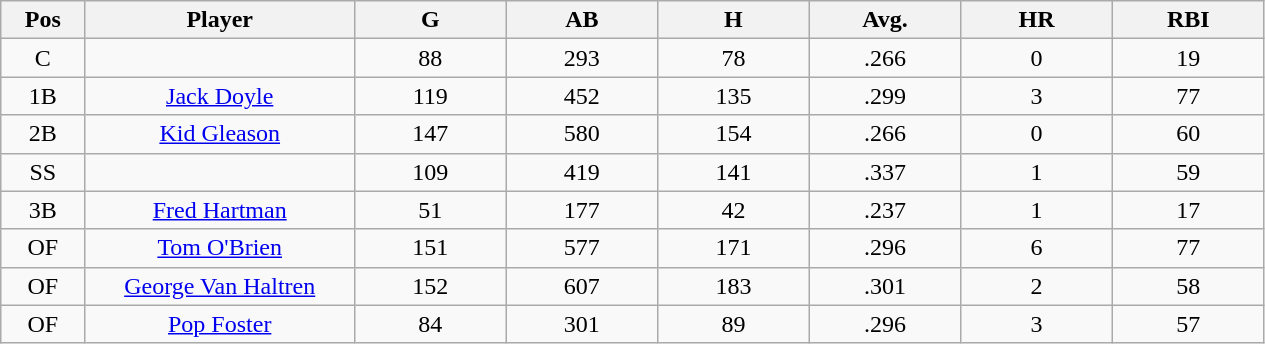<table class="wikitable sortable">
<tr>
<th bgcolor="#DDDDFF" width="5%">Pos</th>
<th bgcolor="#DDDDFF" width="16%">Player</th>
<th bgcolor="#DDDDFF" width="9%">G</th>
<th bgcolor="#DDDDFF" width="9%">AB</th>
<th bgcolor="#DDDDFF" width="9%">H</th>
<th bgcolor="#DDDDFF" width="9%">Avg.</th>
<th bgcolor="#DDDDFF" width="9%">HR</th>
<th bgcolor="#DDDDFF" width="9%">RBI</th>
</tr>
<tr align="center">
<td>C</td>
<td></td>
<td>88</td>
<td>293</td>
<td>78</td>
<td>.266</td>
<td>0</td>
<td>19</td>
</tr>
<tr align="center">
<td>1B</td>
<td><a href='#'>Jack Doyle</a></td>
<td>119</td>
<td>452</td>
<td>135</td>
<td>.299</td>
<td>3</td>
<td>77</td>
</tr>
<tr align=center>
<td>2B</td>
<td><a href='#'>Kid Gleason</a></td>
<td>147</td>
<td>580</td>
<td>154</td>
<td>.266</td>
<td>0</td>
<td>60</td>
</tr>
<tr align=center>
<td>SS</td>
<td></td>
<td>109</td>
<td>419</td>
<td>141</td>
<td>.337</td>
<td>1</td>
<td>59</td>
</tr>
<tr align="center">
<td>3B</td>
<td><a href='#'>Fred Hartman</a></td>
<td>51</td>
<td>177</td>
<td>42</td>
<td>.237</td>
<td>1</td>
<td>17</td>
</tr>
<tr align=center>
<td>OF</td>
<td><a href='#'>Tom O'Brien</a></td>
<td>151</td>
<td>577</td>
<td>171</td>
<td>.296</td>
<td>6</td>
<td>77</td>
</tr>
<tr align=center>
<td>OF</td>
<td><a href='#'>George Van Haltren</a></td>
<td>152</td>
<td>607</td>
<td>183</td>
<td>.301</td>
<td>2</td>
<td>58</td>
</tr>
<tr align=center>
<td>OF</td>
<td><a href='#'>Pop Foster</a></td>
<td>84</td>
<td>301</td>
<td>89</td>
<td>.296</td>
<td>3</td>
<td>57</td>
</tr>
</table>
